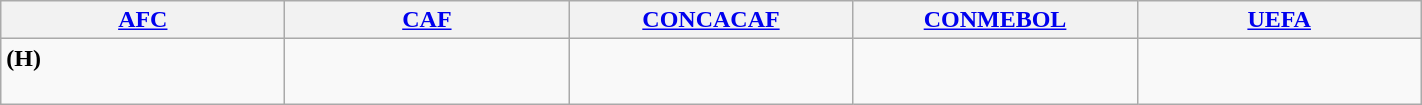<table class=wikitable width=75%>
<tr>
<th width=20%><a href='#'>AFC</a></th>
<th width=20%><a href='#'>CAF</a></th>
<th width=20%><a href='#'>CONCACAF</a></th>
<th width=20%><a href='#'>CONMEBOL</a></th>
<th width=20%><a href='#'>UEFA</a></th>
</tr>
<tr valign=top>
<td> <strong>(H)</strong><br><br></td>
<td></td>
<td><br><br></td>
<td><br><br></td>
<td><br><br></td>
</tr>
</table>
